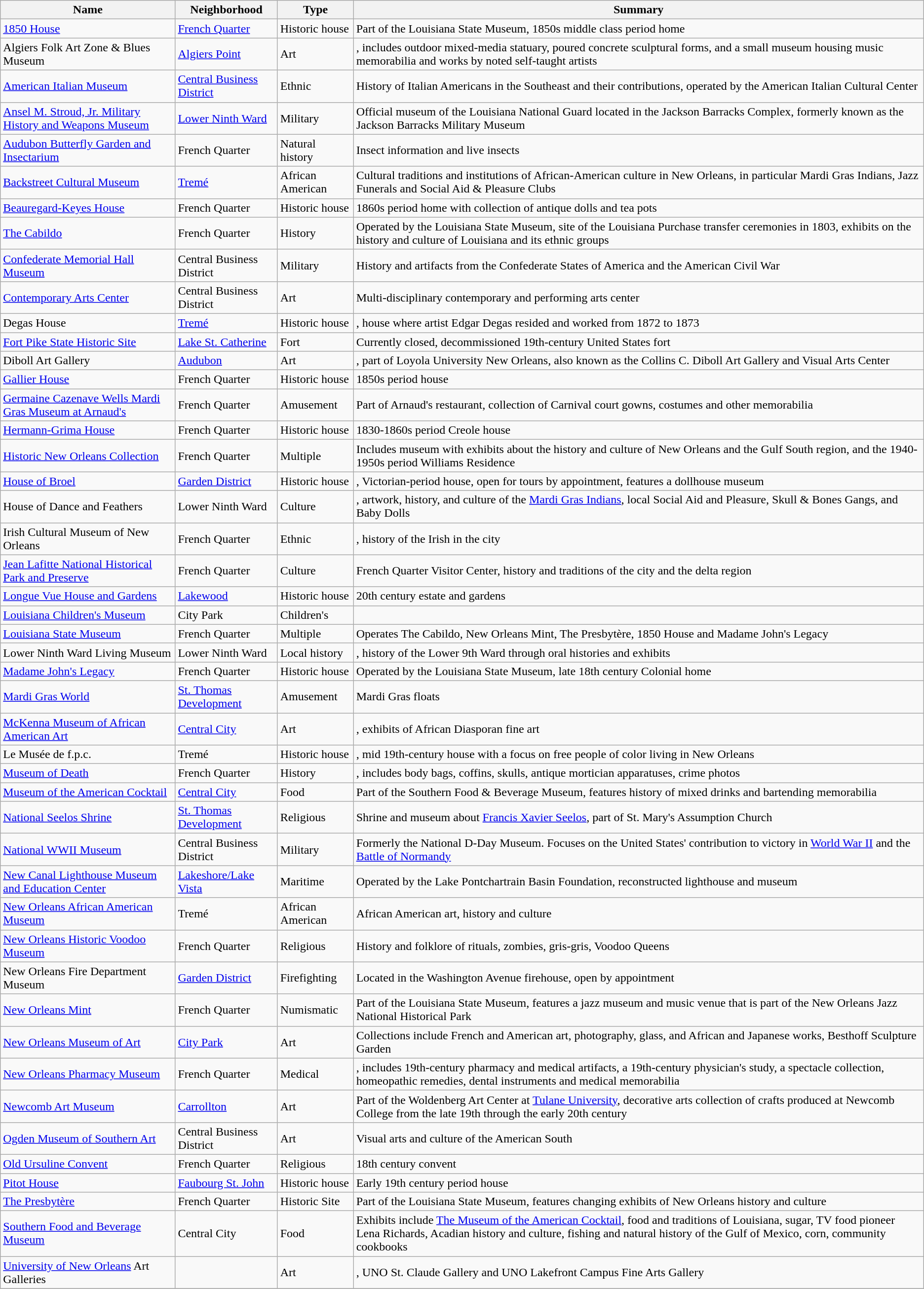<table class="wikitable sortable">
<tr>
<th>Name</th>
<th>Neighborhood</th>
<th>Type</th>
<th>Summary</th>
</tr>
<tr>
<td><a href='#'>1850 House</a></td>
<td><a href='#'>French Quarter</a></td>
<td>Historic house</td>
<td>Part of the Louisiana State Museum, 1850s middle class period home</td>
</tr>
<tr>
<td>Algiers Folk Art Zone & Blues Museum</td>
<td><a href='#'>Algiers Point</a></td>
<td>Art</td>
<td>, includes outdoor mixed-media statuary, poured concrete sculptural forms, and a small museum housing music memorabilia and works by noted self-taught artists</td>
</tr>
<tr>
<td><a href='#'>American Italian Museum</a></td>
<td><a href='#'>Central Business District</a></td>
<td>Ethnic</td>
<td>History of Italian Americans in the Southeast and their contributions, operated by the American Italian Cultural Center</td>
</tr>
<tr>
<td><a href='#'>Ansel M. Stroud, Jr. Military History and Weapons Museum</a></td>
<td><a href='#'>Lower Ninth Ward</a></td>
<td>Military</td>
<td>Official museum of the Louisiana National Guard located in the Jackson Barracks Complex, formerly known as the Jackson Barracks Military Museum</td>
</tr>
<tr>
<td><a href='#'>Audubon Butterfly Garden and Insectarium</a></td>
<td>French Quarter</td>
<td>Natural history</td>
<td>Insect information and live insects</td>
</tr>
<tr>
<td><a href='#'>Backstreet Cultural Museum</a></td>
<td><a href='#'>Tremé</a></td>
<td>African American</td>
<td>Cultural traditions and institutions of African-American culture in New Orleans, in particular Mardi Gras Indians, Jazz Funerals and Social Aid & Pleasure Clubs</td>
</tr>
<tr>
<td><a href='#'>Beauregard-Keyes House</a></td>
<td>French Quarter</td>
<td>Historic house</td>
<td>1860s period home with collection of antique dolls and tea pots</td>
</tr>
<tr>
<td><a href='#'>The Cabildo</a></td>
<td>French Quarter</td>
<td>History</td>
<td>Operated by the Louisiana State Museum, site of the Louisiana Purchase transfer ceremonies in 1803, exhibits on the history and culture of Louisiana and its ethnic groups</td>
</tr>
<tr>
<td><a href='#'>Confederate Memorial Hall Museum</a></td>
<td>Central Business District</td>
<td>Military</td>
<td>History and artifacts from the Confederate States of America and the American Civil War</td>
</tr>
<tr>
<td><a href='#'>Contemporary Arts Center</a></td>
<td>Central Business District</td>
<td>Art</td>
<td>Multi-disciplinary contemporary and performing arts center</td>
</tr>
<tr>
<td>Degas House</td>
<td><a href='#'>Tremé</a></td>
<td>Historic house</td>
<td>, house where artist Edgar Degas resided and worked from 1872 to 1873</td>
</tr>
<tr>
<td><a href='#'>Fort Pike State Historic Site</a></td>
<td><a href='#'>Lake St. Catherine</a></td>
<td>Fort</td>
<td>Currently closed, decommissioned 19th-century United States fort</td>
</tr>
<tr>
<td>Diboll Art Gallery</td>
<td><a href='#'>Audubon</a></td>
<td>Art</td>
<td>, part of Loyola University New Orleans, also known as the Collins C. Diboll Art Gallery and Visual Arts Center</td>
</tr>
<tr>
<td><a href='#'>Gallier House</a></td>
<td>French Quarter</td>
<td>Historic house</td>
<td>1850s period house</td>
</tr>
<tr>
<td><a href='#'>Germaine Cazenave Wells Mardi Gras Museum at Arnaud's</a></td>
<td>French Quarter</td>
<td>Amusement</td>
<td>Part of Arnaud's restaurant, collection of Carnival court gowns, costumes and other memorabilia</td>
</tr>
<tr>
<td><a href='#'>Hermann-Grima House</a></td>
<td>French Quarter</td>
<td>Historic house</td>
<td>1830-1860s period Creole house</td>
</tr>
<tr>
<td><a href='#'>Historic New Orleans Collection</a></td>
<td>French Quarter</td>
<td>Multiple</td>
<td>Includes museum with exhibits about the history and culture of New Orleans and the Gulf South region, and the 1940-1950s period Williams Residence</td>
</tr>
<tr>
<td><a href='#'>House of Broel</a></td>
<td><a href='#'>Garden District</a></td>
<td>Historic house</td>
<td>, Victorian-period house, open for tours by appointment, features a dollhouse museum</td>
</tr>
<tr>
<td>House of Dance and Feathers</td>
<td>Lower Ninth Ward</td>
<td>Culture</td>
<td>, artwork, history, and culture of the <a href='#'>Mardi Gras Indians</a>, local Social Aid and Pleasure, Skull & Bones Gangs, and Baby Dolls</td>
</tr>
<tr>
<td>Irish Cultural Museum of New Orleans</td>
<td>French Quarter</td>
<td>Ethnic</td>
<td>, history of the Irish in the city</td>
</tr>
<tr>
<td><a href='#'>Jean Lafitte National Historical Park and Preserve</a></td>
<td>French Quarter</td>
<td>Culture</td>
<td>French Quarter Visitor Center, history and traditions of the city and the delta region</td>
</tr>
<tr>
<td><a href='#'>Longue Vue House and Gardens</a></td>
<td><a href='#'>Lakewood</a></td>
<td>Historic house</td>
<td>20th century estate and gardens</td>
</tr>
<tr>
<td><a href='#'>Louisiana Children's Museum</a></td>
<td>City Park</td>
<td>Children's</td>
<td></td>
</tr>
<tr>
<td><a href='#'>Louisiana State Museum</a></td>
<td>French Quarter</td>
<td>Multiple</td>
<td>Operates The Cabildo, New Orleans Mint, The Presbytère, 1850 House and Madame John's Legacy</td>
</tr>
<tr>
<td>Lower Ninth Ward Living Museum</td>
<td>Lower Ninth Ward</td>
<td>Local history</td>
<td>, history of the Lower 9th Ward through oral histories and exhibits</td>
</tr>
<tr>
<td><a href='#'>Madame John's Legacy</a></td>
<td>French Quarter</td>
<td>Historic house</td>
<td>Operated by the Louisiana State Museum, late 18th century Colonial home</td>
</tr>
<tr>
<td><a href='#'>Mardi Gras World</a></td>
<td><a href='#'>St. Thomas Development</a></td>
<td>Amusement</td>
<td>Mardi Gras floats</td>
</tr>
<tr>
<td><a href='#'>McKenna Museum of African American Art</a></td>
<td><a href='#'>Central City</a></td>
<td>Art</td>
<td>, exhibits of African Diasporan fine art</td>
</tr>
<tr>
<td>Le Musée de f.p.c.</td>
<td>Tremé</td>
<td>Historic house</td>
<td>, mid 19th-century house with a focus on free people of color living in New Orleans</td>
</tr>
<tr>
<td><a href='#'>Museum of Death</a></td>
<td>French Quarter</td>
<td>History</td>
<td>, includes body bags, coffins, skulls, antique mortician apparatuses, crime photos</td>
</tr>
<tr>
<td><a href='#'>Museum of the American Cocktail</a></td>
<td><a href='#'>Central City</a></td>
<td>Food</td>
<td>Part of the Southern Food & Beverage Museum, features history of mixed drinks and bartending memorabilia</td>
</tr>
<tr>
<td><a href='#'>National Seelos Shrine</a></td>
<td><a href='#'>St. Thomas Development</a></td>
<td>Religious</td>
<td>Shrine and museum about <a href='#'>Francis Xavier Seelos</a>, part of St. Mary's Assumption Church</td>
</tr>
<tr>
<td><a href='#'>National WWII Museum</a></td>
<td>Central Business District</td>
<td>Military</td>
<td>Formerly the National D-Day Museum. Focuses on the United States' contribution to victory in <a href='#'>World War II</a> and the <a href='#'>Battle of Normandy</a> </td>
</tr>
<tr>
<td><a href='#'>New Canal Lighthouse Museum and Education Center</a></td>
<td><a href='#'>Lakeshore/Lake Vista</a></td>
<td>Maritime</td>
<td>Operated by the Lake Pontchartrain Basin Foundation, reconstructed lighthouse and museum</td>
</tr>
<tr>
<td><a href='#'>New Orleans African American Museum</a></td>
<td>Tremé</td>
<td>African American</td>
<td>African American art, history and culture</td>
</tr>
<tr>
<td><a href='#'>New Orleans Historic Voodoo Museum</a></td>
<td>French Quarter</td>
<td>Religious</td>
<td>History and folklore of rituals, zombies, gris-gris, Voodoo Queens</td>
</tr>
<tr>
<td>New Orleans Fire Department Museum</td>
<td><a href='#'>Garden District</a></td>
<td>Firefighting</td>
<td>Located in the Washington Avenue firehouse, open by appointment</td>
</tr>
<tr>
<td><a href='#'>New Orleans Mint</a></td>
<td>French Quarter</td>
<td>Numismatic</td>
<td>Part of the Louisiana State Museum, features a jazz museum and music venue that is part of the New Orleans Jazz National Historical Park</td>
</tr>
<tr>
<td><a href='#'>New Orleans Museum of Art</a></td>
<td><a href='#'>City Park</a></td>
<td>Art</td>
<td>Collections include French and American art, photography, glass, and African and Japanese works, Besthoff Sculpture Garden</td>
</tr>
<tr>
<td><a href='#'>New Orleans Pharmacy Museum</a></td>
<td>French Quarter</td>
<td>Medical</td>
<td>, includes 19th-century pharmacy and medical artifacts, a 19th-century physician's study, a spectacle collection, homeopathic remedies, dental instruments and medical memorabilia</td>
</tr>
<tr>
<td><a href='#'>Newcomb Art Museum</a></td>
<td><a href='#'>Carrollton</a></td>
<td>Art</td>
<td>Part of the Woldenberg Art Center at <a href='#'>Tulane University</a>, decorative arts collection of crafts produced at Newcomb College from the late 19th through the early 20th century</td>
</tr>
<tr>
<td><a href='#'>Ogden Museum of Southern Art</a></td>
<td>Central Business District</td>
<td>Art</td>
<td>Visual arts and culture of the American South</td>
</tr>
<tr>
<td><a href='#'>Old Ursuline Convent</a></td>
<td>French Quarter</td>
<td>Religious</td>
<td>18th century convent</td>
</tr>
<tr>
<td><a href='#'>Pitot House</a></td>
<td><a href='#'>Faubourg St. John</a></td>
<td>Historic house</td>
<td>Early 19th century period house</td>
</tr>
<tr>
<td><a href='#'>The Presbytère</a></td>
<td>French Quarter</td>
<td>Historic Site</td>
<td>Part of the Louisiana State Museum, features changing exhibits of New Orleans history and culture</td>
</tr>
<tr>
<td><a href='#'>Southern Food and Beverage Museum</a></td>
<td>Central City</td>
<td>Food</td>
<td>Exhibits include <a href='#'>The Museum of the American Cocktail</a>, food and traditions of Louisiana, sugar, TV food pioneer Lena Richards, Acadian history and culture, fishing and natural history of the Gulf of Mexico, corn, community cookbooks</td>
</tr>
<tr>
<td><a href='#'>University of New Orleans</a> Art Galleries</td>
<td></td>
<td>Art</td>
<td>, UNO St. Claude Gallery and UNO Lakefront Campus Fine Arts Gallery</td>
</tr>
<tr>
</tr>
</table>
